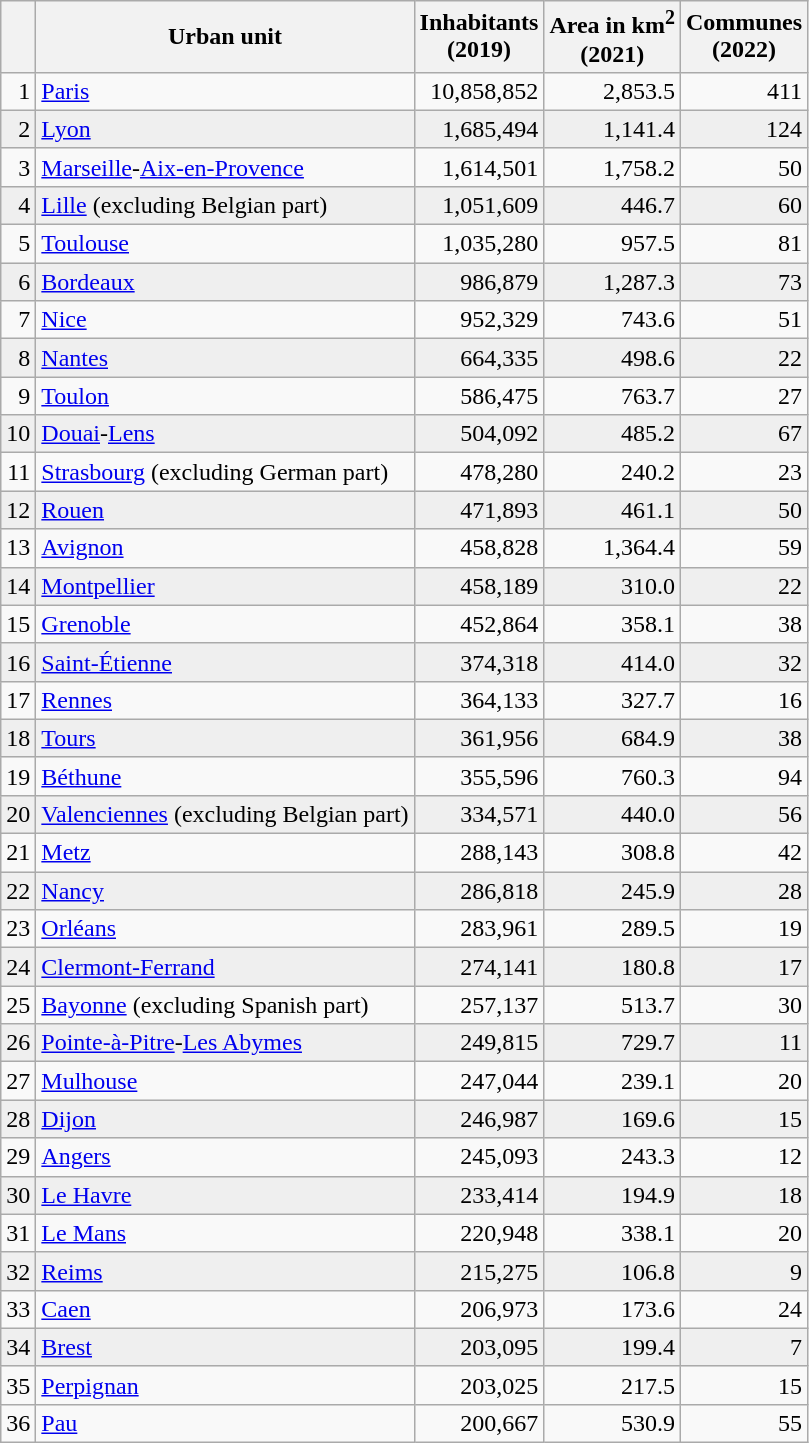<table class="wikitable sortable">
<tr>
<th></th>
<th>Urban unit</th>
<th>Inhabitants<br>(2019)</th>
<th>Area in km<sup>2</sup><br>(2021)</th>
<th>Communes<br>(2022)</th>
</tr>
<tr align="right">
<td>1</td>
<td align="left"><a href='#'>Paris</a></td>
<td>10,858,852</td>
<td>2,853.5</td>
<td>411</td>
</tr>
<tr align="right" bgcolor="#EFEFEF">
<td>2</td>
<td align="left"><a href='#'>Lyon</a></td>
<td>1,685,494</td>
<td>1,141.4</td>
<td>124</td>
</tr>
<tr align="right">
<td>3</td>
<td align="left"><a href='#'>Marseille</a>-<a href='#'>Aix-en-Provence</a></td>
<td>1,614,501</td>
<td>1,758.2</td>
<td>50</td>
</tr>
<tr align="right" bgcolor="#EFEFEF">
<td>4</td>
<td align="left"><a href='#'>Lille</a> (excluding Belgian part)</td>
<td>1,051,609</td>
<td>446.7</td>
<td>60</td>
</tr>
<tr align="right">
<td>5</td>
<td align="left"><a href='#'>Toulouse</a></td>
<td>1,035,280</td>
<td>957.5</td>
<td>81</td>
</tr>
<tr align="right" bgcolor="#EFEFEF">
<td>6</td>
<td align="left"><a href='#'>Bordeaux</a></td>
<td>986,879</td>
<td>1,287.3</td>
<td>73</td>
</tr>
<tr align="right">
<td>7</td>
<td align="left"><a href='#'>Nice</a></td>
<td>952,329</td>
<td>743.6</td>
<td>51</td>
</tr>
<tr align="right" bgcolor="#EFEFEF">
<td>8</td>
<td align="left"><a href='#'>Nantes</a></td>
<td>664,335</td>
<td>498.6</td>
<td>22</td>
</tr>
<tr align="right">
<td>9</td>
<td align="left"><a href='#'>Toulon</a></td>
<td>586,475</td>
<td>763.7</td>
<td>27</td>
</tr>
<tr align="right" bgcolor="#EFEFEF">
<td>10</td>
<td align="left"><a href='#'>Douai</a>-<a href='#'>Lens</a></td>
<td>504,092</td>
<td>485.2</td>
<td>67</td>
</tr>
<tr align="right">
<td>11</td>
<td align="left"><a href='#'>Strasbourg</a> (excluding German part)</td>
<td>478,280</td>
<td>240.2</td>
<td>23</td>
</tr>
<tr align="right" bgcolor="#EFEFEF">
<td>12</td>
<td align="left"><a href='#'>Rouen</a></td>
<td>471,893</td>
<td>461.1</td>
<td>50</td>
</tr>
<tr align="right">
<td>13</td>
<td align="left"><a href='#'>Avignon</a></td>
<td>458,828</td>
<td>1,364.4</td>
<td>59</td>
</tr>
<tr align="right" bgcolor="#EFEFEF">
<td>14</td>
<td align="left"><a href='#'>Montpellier</a></td>
<td>458,189</td>
<td>310.0</td>
<td>22</td>
</tr>
<tr align="right">
<td>15</td>
<td align="left"><a href='#'>Grenoble</a></td>
<td>452,864</td>
<td>358.1</td>
<td>38</td>
</tr>
<tr align="right" bgcolor="#EFEFEF">
<td>16</td>
<td align="left"><a href='#'>Saint-Étienne</a></td>
<td>374,318</td>
<td>414.0</td>
<td>32</td>
</tr>
<tr align="right">
<td>17</td>
<td align="left"><a href='#'>Rennes</a></td>
<td>364,133</td>
<td>327.7</td>
<td>16</td>
</tr>
<tr align="right" bgcolor="#EFEFEF">
<td>18</td>
<td align="left"><a href='#'>Tours</a></td>
<td>361,956</td>
<td>684.9</td>
<td>38</td>
</tr>
<tr align="right">
<td>19</td>
<td align="left"><a href='#'>Béthune</a></td>
<td>355,596</td>
<td>760.3</td>
<td>94</td>
</tr>
<tr align="right" bgcolor="#EFEFEF">
<td>20</td>
<td align="left"><a href='#'>Valenciennes</a> (excluding Belgian part)</td>
<td>334,571</td>
<td>440.0</td>
<td>56</td>
</tr>
<tr align="right">
<td>21</td>
<td align="left"><a href='#'>Metz</a></td>
<td>288,143</td>
<td>308.8</td>
<td>42</td>
</tr>
<tr align="right" bgcolor="#EFEFEF">
<td>22</td>
<td align="left"><a href='#'>Nancy</a></td>
<td>286,818</td>
<td>245.9</td>
<td>28</td>
</tr>
<tr align="right">
<td>23</td>
<td align="left"><a href='#'>Orléans</a></td>
<td>283,961</td>
<td>289.5</td>
<td>19</td>
</tr>
<tr align="right" bgcolor="#EFEFEF">
<td>24</td>
<td align="left"><a href='#'>Clermont-Ferrand</a></td>
<td>274,141</td>
<td>180.8</td>
<td>17</td>
</tr>
<tr align="right">
<td>25</td>
<td align="left"><a href='#'>Bayonne</a> (excluding Spanish part)</td>
<td>257,137</td>
<td>513.7</td>
<td>30</td>
</tr>
<tr align="right" bgcolor="#EFEFEF">
<td>26</td>
<td align="left"><a href='#'>Pointe-à-Pitre</a>-<a href='#'>Les Abymes</a></td>
<td>249,815</td>
<td>729.7</td>
<td>11</td>
</tr>
<tr align="right">
<td>27</td>
<td align="left"><a href='#'>Mulhouse</a></td>
<td>247,044</td>
<td>239.1</td>
<td>20</td>
</tr>
<tr align="right" bgcolor="#EFEFEF">
<td>28</td>
<td align="left"><a href='#'>Dijon</a></td>
<td>246,987</td>
<td>169.6</td>
<td>15</td>
</tr>
<tr align="right">
<td>29</td>
<td align="left"><a href='#'>Angers</a></td>
<td>245,093</td>
<td>243.3</td>
<td>12</td>
</tr>
<tr align="right" bgcolor="#EFEFEF">
<td>30</td>
<td align="left"><a href='#'>Le Havre</a></td>
<td>233,414</td>
<td>194.9</td>
<td>18</td>
</tr>
<tr align="right">
<td>31</td>
<td align="left"><a href='#'>Le Mans</a></td>
<td>220,948</td>
<td>338.1</td>
<td>20</td>
</tr>
<tr align="right" bgcolor="#EFEFEF">
<td>32</td>
<td align="left"><a href='#'>Reims</a></td>
<td>215,275</td>
<td>106.8</td>
<td>9</td>
</tr>
<tr align="right">
<td>33</td>
<td align="left"><a href='#'>Caen</a></td>
<td>206,973</td>
<td>173.6</td>
<td>24</td>
</tr>
<tr align="right" bgcolor="#EFEFEF">
<td>34</td>
<td align="left"><a href='#'>Brest</a></td>
<td>203,095</td>
<td>199.4</td>
<td>7</td>
</tr>
<tr align="right">
<td>35</td>
<td align="left"><a href='#'>Perpignan</a></td>
<td>203,025</td>
<td>217.5</td>
<td>15</td>
</tr>
<tr align="right">
<td>36</td>
<td align="left"><a href='#'>Pau</a></td>
<td>200,667</td>
<td>530.9</td>
<td>55</td>
</tr>
</table>
